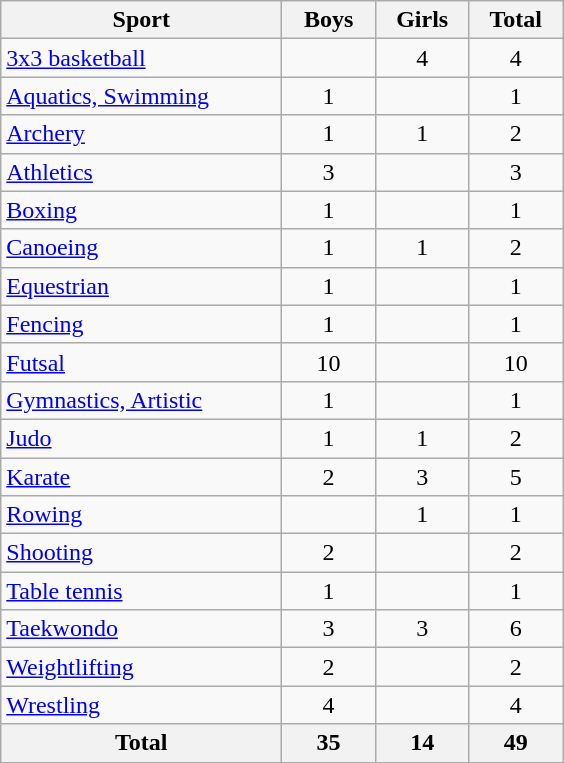<table class="wikitable sortable" style="text-align:center;">
<tr>
<th width=180>Sport</th>
<th width=55>Boys</th>
<th width=55>Girls</th>
<th width=55>Total</th>
</tr>
<tr>
<td align=left><a href='#'>3x3 basketball</a></td>
<td></td>
<td>4</td>
<td>4</td>
</tr>
<tr>
<td align=left><a href='#'>Aquatics, Swimming</a></td>
<td>1</td>
<td></td>
<td>1</td>
</tr>
<tr>
<td align=left><a href='#'>Archery</a></td>
<td>1</td>
<td>1</td>
<td>2</td>
</tr>
<tr>
<td align=left><a href='#'>Athletics</a></td>
<td>3</td>
<td></td>
<td>3</td>
</tr>
<tr>
<td align=left><a href='#'>Boxing</a></td>
<td>1</td>
<td></td>
<td>1</td>
</tr>
<tr>
<td align=left><a href='#'>Canoeing</a></td>
<td>1</td>
<td>1</td>
<td>2</td>
</tr>
<tr>
<td align=left><a href='#'>Equestrian</a></td>
<td>1</td>
<td></td>
<td>1</td>
</tr>
<tr>
<td align=left><a href='#'>Fencing</a></td>
<td>1</td>
<td></td>
<td>1</td>
</tr>
<tr>
<td align=left><a href='#'>Futsal</a></td>
<td>10</td>
<td></td>
<td>10</td>
</tr>
<tr>
<td align=left><a href='#'>Gymnastics, Artistic</a></td>
<td>1</td>
<td></td>
<td>1</td>
</tr>
<tr>
<td align=left><a href='#'>Judo</a></td>
<td>1</td>
<td>1</td>
<td>2</td>
</tr>
<tr>
<td align=left><a href='#'>Karate</a></td>
<td>2</td>
<td>3</td>
<td>5</td>
</tr>
<tr>
<td align=left><a href='#'>Rowing</a></td>
<td></td>
<td>1</td>
<td>1</td>
</tr>
<tr>
<td align=left><a href='#'>Shooting</a></td>
<td>2</td>
<td></td>
<td>2</td>
</tr>
<tr>
<td align=left><a href='#'>Table tennis</a></td>
<td>1</td>
<td></td>
<td>1</td>
</tr>
<tr>
<td align=left><a href='#'>Taekwondo</a></td>
<td>3</td>
<td>3</td>
<td>6</td>
</tr>
<tr>
<td align=left><a href='#'>Weightlifting</a></td>
<td>2</td>
<td></td>
<td>2</td>
</tr>
<tr>
<td align=left><a href='#'>Wrestling</a></td>
<td>4</td>
<td></td>
<td>4</td>
</tr>
<tr class="sortbottom">
<th>Total</th>
<th>35</th>
<th>14</th>
<th>49</th>
</tr>
</table>
